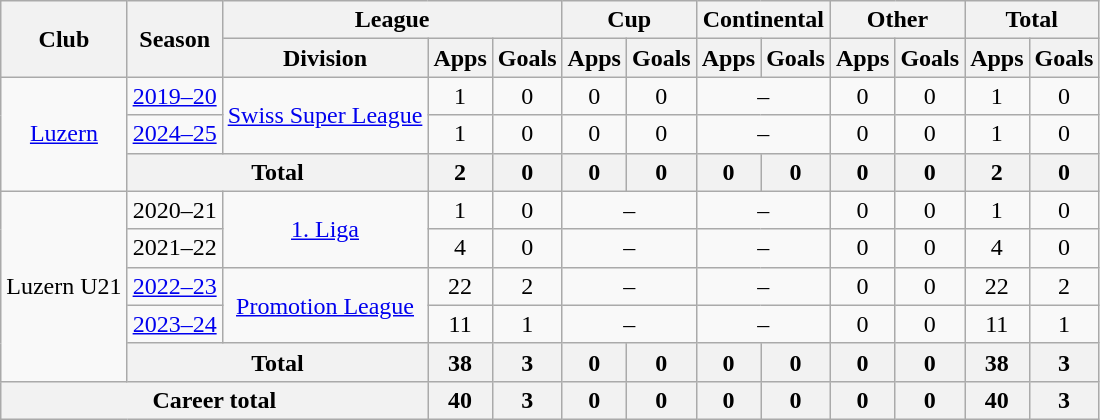<table class="wikitable" style="text-align: center">
<tr>
<th rowspan="2">Club</th>
<th rowspan="2">Season</th>
<th colspan="3">League</th>
<th colspan="2">Cup</th>
<th colspan="2">Continental</th>
<th colspan="2">Other</th>
<th colspan="2">Total</th>
</tr>
<tr>
<th>Division</th>
<th>Apps</th>
<th>Goals</th>
<th>Apps</th>
<th>Goals</th>
<th>Apps</th>
<th>Goals</th>
<th>Apps</th>
<th>Goals</th>
<th>Apps</th>
<th>Goals</th>
</tr>
<tr>
<td rowspan="3"><a href='#'>Luzern</a></td>
<td><a href='#'>2019–20</a></td>
<td rowspan="2"><a href='#'>Swiss Super League</a></td>
<td>1</td>
<td>0</td>
<td>0</td>
<td>0</td>
<td colspan="2">–</td>
<td>0</td>
<td>0</td>
<td>1</td>
<td>0</td>
</tr>
<tr>
<td><a href='#'>2024–25</a></td>
<td>1</td>
<td>0</td>
<td>0</td>
<td>0</td>
<td colspan="2">–</td>
<td>0</td>
<td>0</td>
<td>1</td>
<td>0</td>
</tr>
<tr>
<th colspan="2">Total</th>
<th>2</th>
<th>0</th>
<th>0</th>
<th>0</th>
<th>0</th>
<th>0</th>
<th>0</th>
<th>0</th>
<th>2</th>
<th>0</th>
</tr>
<tr>
<td rowspan="5">Luzern U21</td>
<td>2020–21</td>
<td rowspan="2"><a href='#'>1. Liga</a></td>
<td>1</td>
<td>0</td>
<td colspan="2">–</td>
<td colspan="2">–</td>
<td>0</td>
<td>0</td>
<td>1</td>
<td>0</td>
</tr>
<tr>
<td>2021–22</td>
<td>4</td>
<td>0</td>
<td colspan="2">–</td>
<td colspan="2">–</td>
<td>0</td>
<td>0</td>
<td>4</td>
<td>0</td>
</tr>
<tr>
<td><a href='#'>2022–23</a></td>
<td rowspan="2"><a href='#'>Promotion League</a></td>
<td>22</td>
<td>2</td>
<td colspan="2">–</td>
<td colspan="2">–</td>
<td>0</td>
<td>0</td>
<td>22</td>
<td>2</td>
</tr>
<tr>
<td><a href='#'>2023–24</a></td>
<td>11</td>
<td>1</td>
<td colspan="2">–</td>
<td colspan="2">–</td>
<td>0</td>
<td>0</td>
<td>11</td>
<td>1</td>
</tr>
<tr>
<th colspan="2">Total</th>
<th>38</th>
<th>3</th>
<th>0</th>
<th>0</th>
<th>0</th>
<th>0</th>
<th>0</th>
<th>0</th>
<th>38</th>
<th>3</th>
</tr>
<tr>
<th colspan="3">Career total</th>
<th>40</th>
<th>3</th>
<th>0</th>
<th>0</th>
<th>0</th>
<th>0</th>
<th>0</th>
<th>0</th>
<th>40</th>
<th>3</th>
</tr>
</table>
